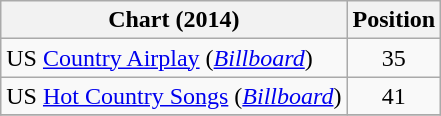<table class="wikitable sortable">
<tr>
<th scope="col">Chart (2014)</th>
<th scope="col">Position</th>
</tr>
<tr>
<td>US <a href='#'>Country Airplay</a> (<em><a href='#'>Billboard</a></em>)</td>
<td align="center">35</td>
</tr>
<tr>
<td>US <a href='#'>Hot Country Songs</a> (<em><a href='#'>Billboard</a></em>)</td>
<td align="center">41</td>
</tr>
<tr>
</tr>
</table>
